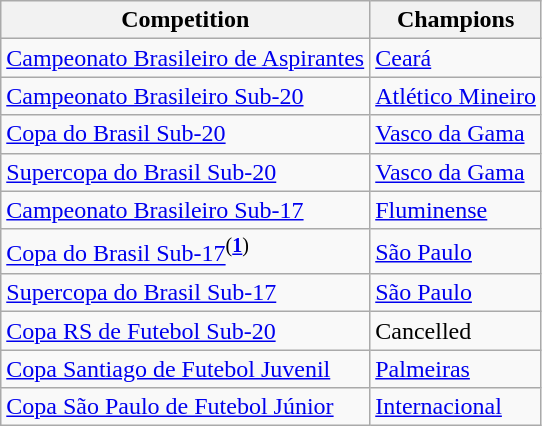<table class="wikitable">
<tr>
<th>Competition</th>
<th>Champions</th>
</tr>
<tr>
<td><a href='#'>Campeonato Brasileiro de Aspirantes</a></td>
<td><a href='#'>Ceará</a></td>
</tr>
<tr>
<td><a href='#'>Campeonato Brasileiro Sub-20</a></td>
<td><a href='#'>Atlético Mineiro</a></td>
</tr>
<tr>
<td><a href='#'>Copa do Brasil Sub-20</a></td>
<td><a href='#'>Vasco da Gama</a></td>
</tr>
<tr>
<td><a href='#'>Supercopa do Brasil Sub-20</a></td>
<td><a href='#'>Vasco da Gama</a></td>
</tr>
<tr>
<td><a href='#'>Campeonato Brasileiro Sub-17</a></td>
<td><a href='#'>Fluminense</a></td>
</tr>
<tr>
<td><a href='#'>Copa do Brasil Sub-17</a><sup>(<strong><a href='#'>1</a></strong>)</sup></td>
<td><a href='#'>São Paulo</a></td>
</tr>
<tr>
<td><a href='#'>Supercopa do Brasil Sub-17</a></td>
<td><a href='#'>São Paulo</a></td>
</tr>
<tr>
<td><a href='#'>Copa RS de Futebol Sub-20</a></td>
<td>Cancelled</td>
</tr>
<tr>
<td><a href='#'>Copa Santiago de Futebol Juvenil</a></td>
<td><a href='#'>Palmeiras</a></td>
</tr>
<tr>
<td><a href='#'>Copa São Paulo de Futebol Júnior</a></td>
<td><a href='#'>Internacional</a></td>
</tr>
</table>
